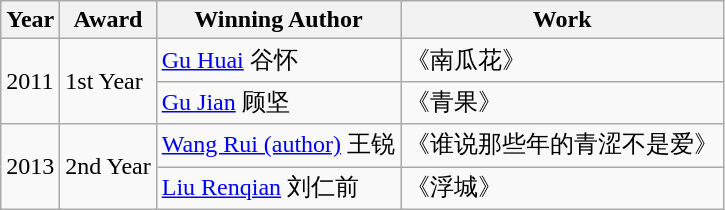<table class="wikitable">
<tr>
<th>Year</th>
<th>Award</th>
<th>Winning Author</th>
<th>Work</th>
</tr>
<tr>
<td rowspan=2>2011</td>
<td rowspan=2>1st Year</td>
<td><a href='#'>Gu Huai</a> 谷怀</td>
<td>《南瓜花》</td>
</tr>
<tr>
<td><a href='#'>Gu Jian</a> 顾坚</td>
<td>《青果》</td>
</tr>
<tr>
<td rowspan=2>2013</td>
<td rowspan=2>2nd Year</td>
<td><a href='#'>Wang Rui (author)</a> 王锐</td>
<td>《谁说那些年的青涩不是爱》</td>
</tr>
<tr>
<td><a href='#'>Liu Renqian</a> 刘仁前</td>
<td>《浮城》</td>
</tr>
</table>
